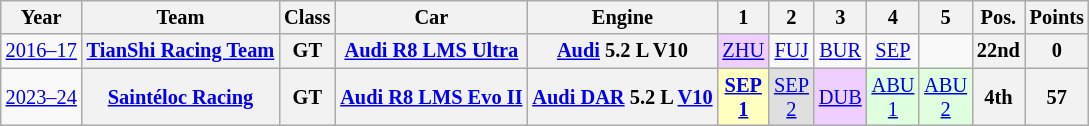<table class="wikitable" style="text-align:center; font-size:85%">
<tr>
<th>Year</th>
<th>Team</th>
<th>Class</th>
<th>Car</th>
<th>Engine</th>
<th>1</th>
<th>2</th>
<th>3</th>
<th>4</th>
<th>5</th>
<th>Pos.</th>
<th>Points</th>
</tr>
<tr>
<td><a href='#'>2016–17</a></td>
<th><a href='#'>TianShi Racing Team</a></th>
<th>GT</th>
<th><a href='#'>Audi R8 LMS Ultra</a></th>
<th><a href='#'>Audi</a> 5.2 L V10</th>
<td style="background:#EFCFFF;"><a href='#'>ZHU</a><br></td>
<td style="background:#;"><a href='#'>FUJ</a></td>
<td style="background:#;"><a href='#'>BUR</a></td>
<td style="background:#;"><a href='#'>SEP</a></td>
<td></td>
<th>22nd</th>
<th>0</th>
</tr>
<tr>
<td><a href='#'>2023–24</a></td>
<th><a href='#'>Saintéloc Racing</a></th>
<th>GT</th>
<th><a href='#'>Audi R8 LMS Evo II</a></th>
<th><a href='#'>Audi DAR</a> 5.2 L <a href='#'>V10</a></th>
<td style="background:#FFFFBF;"><strong><a href='#'>SEP<br>1</a></strong><br></td>
<td style="background:#DFDFDF;"><a href='#'>SEP<br>2</a><br></td>
<td style="background:#EFCFFF;"><a href='#'>DUB</a><br></td>
<td style="background:#DFFFDF;"><a href='#'>ABU<br>1</a><br></td>
<td style="background:#DFFFDF;"><a href='#'>ABU<br>2</a><br></td>
<th style="background:#;">4th</th>
<th style="background:#;">57</th>
</tr>
</table>
